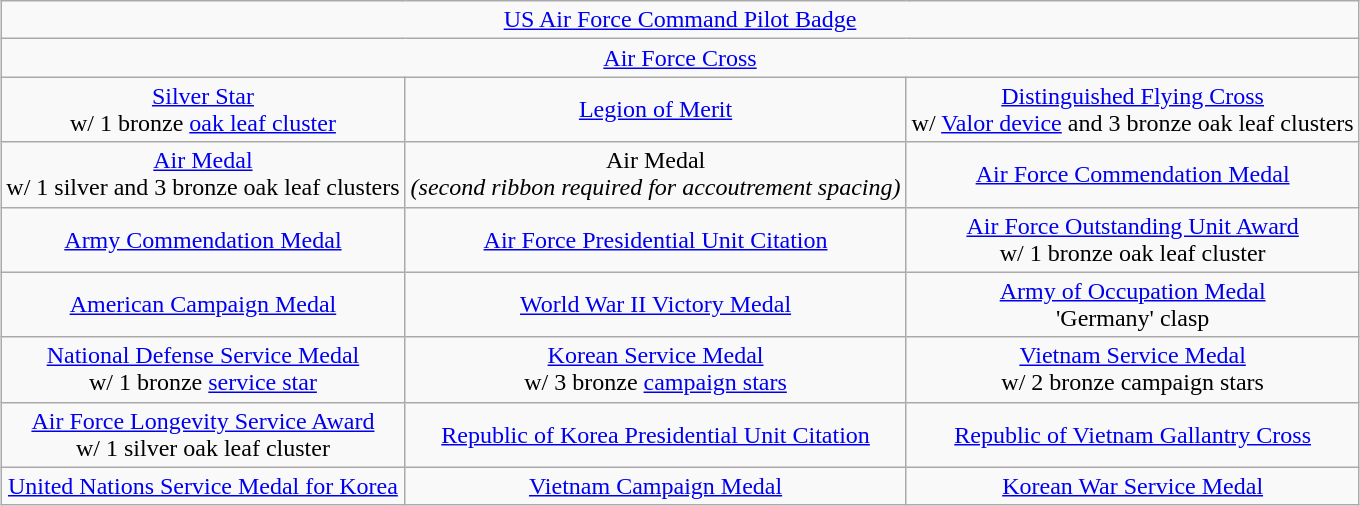<table class="wikitable" style="margin:1em auto; text-align:center;">
<tr>
<td colspan="3"><a href='#'>US Air Force Command Pilot Badge</a></td>
</tr>
<tr>
<td colspan="3"><a href='#'>Air Force Cross</a></td>
</tr>
<tr>
<td><a href='#'>Silver Star</a><br>w/ 1 bronze <a href='#'>oak leaf cluster</a></td>
<td><a href='#'>Legion of Merit</a></td>
<td><a href='#'>Distinguished Flying Cross</a><br>w/ <a href='#'>Valor device</a> and 3 bronze oak leaf clusters</td>
</tr>
<tr>
<td><a href='#'>Air Medal</a><br>w/ 1 silver and 3 bronze oak leaf clusters</td>
<td>Air Medal<br><em>(second ribbon required for accoutrement spacing)</em></td>
<td><a href='#'>Air Force Commendation Medal</a></td>
</tr>
<tr>
<td><a href='#'>Army Commendation Medal</a></td>
<td><a href='#'>Air Force Presidential Unit Citation</a></td>
<td><a href='#'>Air Force Outstanding Unit Award</a><br>w/ 1 bronze oak leaf cluster</td>
</tr>
<tr>
<td><a href='#'>American Campaign Medal</a></td>
<td><a href='#'>World War II Victory Medal</a></td>
<td><a href='#'>Army of Occupation Medal</a><br>'Germany' clasp</td>
</tr>
<tr>
<td><a href='#'>National Defense Service Medal</a><br>w/ 1 bronze <a href='#'>service star</a></td>
<td><a href='#'>Korean Service Medal</a><br>w/ 3 bronze <a href='#'>campaign stars</a></td>
<td><a href='#'>Vietnam Service Medal</a><br>w/ 2 bronze campaign stars</td>
</tr>
<tr>
<td><a href='#'>Air Force Longevity Service Award</a><br>w/ 1 silver oak leaf cluster</td>
<td><a href='#'>Republic of Korea Presidential Unit Citation</a></td>
<td><a href='#'>Republic of Vietnam Gallantry Cross</a></td>
</tr>
<tr>
<td><a href='#'>United Nations Service Medal for Korea</a></td>
<td><a href='#'>Vietnam Campaign Medal</a></td>
<td><a href='#'>Korean War Service Medal</a></td>
</tr>
</table>
